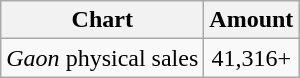<table class="wikitable">
<tr>
<th>Chart</th>
<th>Amount</th>
</tr>
<tr>
<td><em>Gaon</em> physical sales</td>
<td align="center">41,316+</td>
</tr>
</table>
